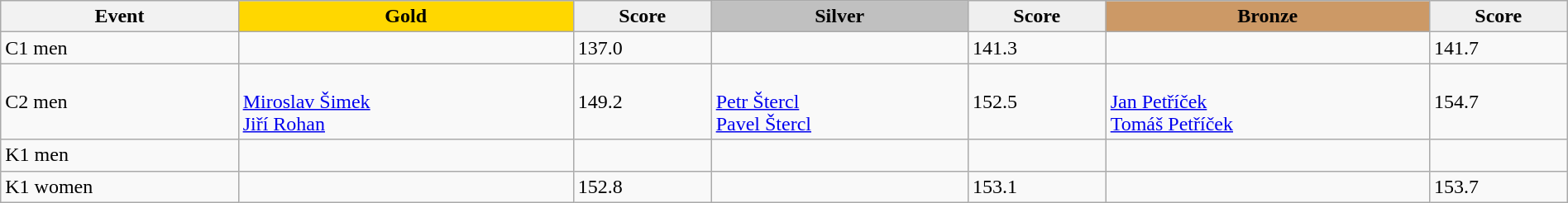<table class="wikitable" width=100%>
<tr>
<th>Event</th>
<td align=center bgcolor="gold"><strong>Gold</strong></td>
<td align=center bgcolor="EFEFEF"><strong>Score</strong></td>
<td align=center bgcolor="silver"><strong>Silver</strong></td>
<td align=center bgcolor="EFEFEF"><strong>Score</strong></td>
<td align=center bgcolor="CC9966"><strong>Bronze</strong></td>
<td align=center bgcolor="EFEFEF"><strong>Score</strong></td>
</tr>
<tr>
<td>C1 men</td>
<td></td>
<td>137.0</td>
<td></td>
<td>141.3</td>
<td></td>
<td>141.7</td>
</tr>
<tr>
<td>C2 men</td>
<td><br><a href='#'>Miroslav Šimek</a><br><a href='#'>Jiří Rohan</a></td>
<td>149.2</td>
<td><br><a href='#'>Petr Štercl</a><br><a href='#'>Pavel Štercl</a></td>
<td>152.5</td>
<td><br><a href='#'>Jan Petříček</a><br><a href='#'>Tomáš Petříček</a></td>
<td>154.7</td>
</tr>
<tr>
<td>K1 men</td>
<td></td>
<td></td>
<td></td>
<td></td>
<td></td>
<td></td>
</tr>
<tr>
<td>K1 women</td>
<td></td>
<td>152.8</td>
<td></td>
<td>153.1</td>
<td></td>
<td>153.7</td>
</tr>
</table>
